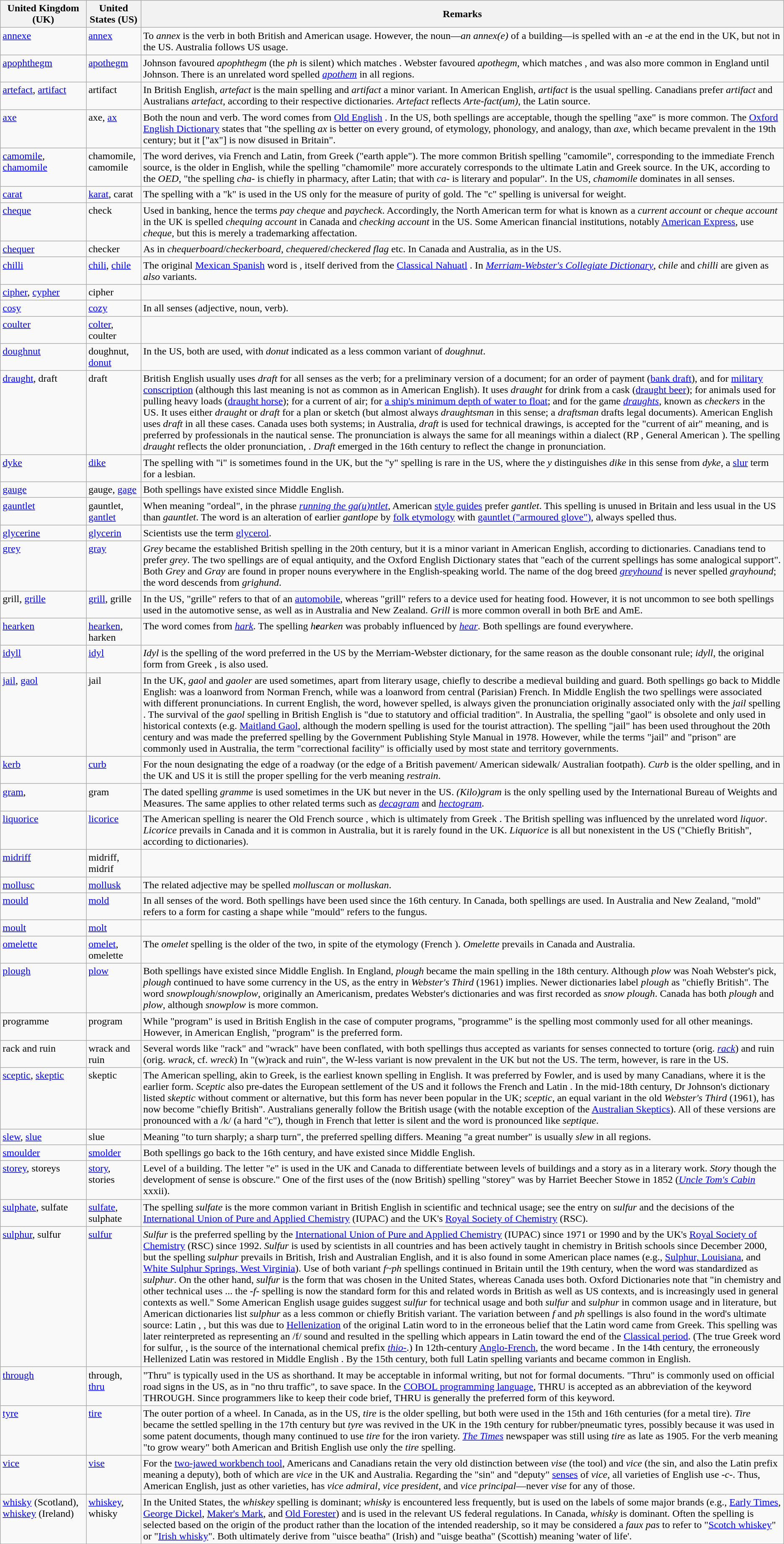<table class="wikitable sortable">
<tr>
<th>United Kingdom (UK)</th>
<th>United States (US)</th>
<th class="unsortable">Remarks</th>
</tr>
<tr valign="top">
<td><a href='#'>annexe</a></td>
<td><a href='#'>annex</a></td>
<td>To <em>annex</em> is the verb in both British and American usage. However, the noun—<em>an annex(e)</em> of a building—is spelled with an <em>-e</em> at the end in the UK, but not in the US. Australia follows US usage.</td>
</tr>
<tr valign="top">
<td><a href='#'>apophthegm</a></td>
<td><a href='#'>apothegm</a></td>
<td>Johnson favoured <em>apophthegm</em> (the <em>ph</em> is silent) which matches . Webster favoured <em>apothegm</em>, which matches , and was also more common in England until Johnson. There is an unrelated word spelled <em><a href='#'>apothem</a></em> in all regions.</td>
</tr>
<tr valign="top">
<td><a href='#'>artefact</a>, <a href='#'>artifact</a></td>
<td>artifact</td>
<td>In British English, <em>artefact</em> is the main spelling and <em>artifact</em> a minor variant. In American English, <em>artifact</em> is the usual spelling. Canadians prefer <em>artifact</em> and Australians <em>artefact</em>, according to their respective dictionaries. <em>Artefact</em> reflects <em>Arte-fact(um)</em>, the Latin source.</td>
</tr>
<tr valign="top">
<td><a href='#'>axe</a></td>
<td>axe, <a href='#'>ax</a></td>
<td>Both the noun and verb. The word comes from <a href='#'>Old English</a> . In the US, both spellings are acceptable, though the spelling "axe" is more common. The <a href='#'>Oxford English Dictionary</a> states that "the spelling <em>ax</em> is better on every ground, of etymology, phonology, and analogy, than <em>axe</em>, which became prevalent in the 19th century; but it ["ax"] is now disused in Britain".</td>
</tr>
<tr valign="top">
<td><a href='#'>camomile</a>, <a href='#'>chamomile</a></td>
<td>chamomile, camomile</td>
<td>The word derives, via French and Latin, from Greek  ("earth apple"). The more common British spelling "camomile", corresponding to the immediate French source, is the older in English, while the spelling "chamomile" more accurately corresponds to the ultimate Latin and Greek source. In the UK, according to the <em>OED</em>, "the spelling <em>cha-</em> is chiefly in pharmacy, after Latin; that with <em>ca-</em> is literary and popular". In the US, <em>chamomile</em> dominates in all senses.</td>
</tr>
<tr valign="top">
<td><a href='#'>carat</a></td>
<td><a href='#'>karat</a>, carat</td>
<td>The spelling with a "k" is used in the US only for the measure of purity of gold. The "c" spelling is universal for weight.</td>
</tr>
<tr valign="top">
<td><a href='#'>cheque</a></td>
<td>check</td>
<td>Used in banking, hence the terms <em>pay cheque</em> and <em>paycheck</em>. Accordingly, the North American term for what is known as a <em>current account</em> or <em>cheque account</em> in the UK is spelled <em>chequing account</em> in Canada and <em>checking account</em> in the US. Some American financial institutions, notably <a href='#'>American Express</a>, use <em>cheque</em>, but this is merely a trademarking affectation.</td>
</tr>
<tr valign="top">
<td><a href='#'>chequer</a></td>
<td>checker</td>
<td>As in <em>chequerboard</em>/<em>checkerboard</em>, <em>chequered</em>/<em>checkered flag</em> etc. In Canada and Australia, as in the US.</td>
</tr>
<tr valign="top">
<td><a href='#'>chilli</a></td>
<td><a href='#'>chili</a>, <a href='#'>chile</a></td>
<td>The original <a href='#'>Mexican Spanish</a> word is , itself derived from the <a href='#'>Classical Nahuatl</a> . In <em><a href='#'>Merriam-Webster's Collegiate Dictionary</a></em>, <em>chile</em> and <em>chilli</em> are given as <em>also</em> variants.</td>
</tr>
<tr valign="top">
<td><a href='#'>cipher</a>, <a href='#'>cypher</a></td>
<td>cipher</td>
<td></td>
</tr>
<tr valign="top">
<td><a href='#'>cosy</a></td>
<td><a href='#'>cozy</a></td>
<td>In all senses (adjective, noun, verb).</td>
</tr>
<tr valign="top">
<td><a href='#'>coulter</a></td>
<td><a href='#'>colter</a>, coulter</td>
<td></td>
</tr>
<tr valign="top">
<td><a href='#'>doughnut</a></td>
<td>doughnut, <a href='#'>donut</a></td>
<td>In the US, both are used, with <em>donut</em> indicated as a less common variant of <em>doughnut</em>.</td>
</tr>
<tr valign="top">
<td><a href='#'>draught</a>, draft</td>
<td>draft</td>
<td>British English usually uses <em>draft</em> for all senses as the verb; for a preliminary version of a document; for an order of payment (<a href='#'>bank draft</a>), and for <a href='#'>military conscription</a> (although this last meaning is not as common as in American English). It uses <em>draught</em> for drink from a cask (<a href='#'>draught beer</a>); for animals used for pulling heavy loads (<a href='#'>draught horse</a>); for a current of air; for <a href='#'>a ship's minimum depth of water to float</a>; and for the game <em><a href='#'>draughts</a></em>, known as <em>checkers</em> in the US. It uses either <em>draught</em> or <em>draft</em> for a plan or sketch (but almost always <em>draughtsman</em> in this sense; a <em>draftsman</em> drafts legal documents). American English uses <em>draft</em> in all these cases. Canada uses both systems; in Australia, <em>draft</em> is used for technical drawings, is accepted for the "current of air" meaning, and is preferred by professionals in the nautical sense. The pronunciation is always the same for all meanings within a dialect (RP , General American ). The spelling <em>draught</em> reflects the older pronunciation, . <em>Draft</em> emerged in the 16th century to reflect the change in pronunciation.</td>
</tr>
<tr valign="top">
<td><a href='#'>dyke</a></td>
<td><a href='#'>dike</a></td>
<td>The spelling with "i" is sometimes found in the UK, but the "y" spelling is rare in the US, where the <em>y</em> distinguishes <em>dike</em> in this sense from <em>dyke</em>, a <a href='#'>slur</a> term for a lesbian.</td>
</tr>
<tr valign="top">
<td><a href='#'>gauge</a></td>
<td>gauge, <a href='#'>gage</a></td>
<td>Both spellings have existed since Middle English.</td>
</tr>
<tr valign="top">
<td><a href='#'>gauntlet</a></td>
<td>gauntlet, <a href='#'>gantlet</a></td>
<td>When meaning "ordeal", in the phrase <em><a href='#'>running the ga(u)ntlet</a></em>, American <a href='#'>style guides</a> prefer <em>gantlet</em>. This spelling is unused in Britain and less usual in the US than <em>gauntlet</em>. The word is an alteration of earlier <em>gantlope</em> by <a href='#'>folk etymology</a> with <a href='#'>gauntlet ("armoured glove")</a>, always spelled thus.</td>
</tr>
<tr valign="top">
<td><a href='#'>glycerine</a></td>
<td><a href='#'>glycerin</a></td>
<td>Scientists use the term <a href='#'>glycerol</a>.</td>
</tr>
<tr valign="top">
<td><a href='#'>grey</a></td>
<td><a href='#'>gray</a></td>
<td><em>Grey</em> became the established British spelling in the 20th century, but it is a minor variant in American English, according to dictionaries. Canadians tend to prefer <em>grey</em>. The two spellings are of equal antiquity, and the Oxford English Dictionary states that "each of the current spellings has some analogical support". Both <em>Grey</em> and <em>Gray</em> are found in proper nouns everywhere in the English-speaking world. The name of the dog breed <em><a href='#'>greyhound</a></em> is never spelled <em>grayhound</em>; the word descends from <em>grighund</em>.</td>
</tr>
<tr valign="top">
<td>grill, <a href='#'>grille</a></td>
<td><a href='#'>grill</a>, grille</td>
<td>In the US, "grille" refers to that of an <a href='#'>automobile</a>, whereas "grill" refers to a device used for heating food. However, it is not uncommon to see both spellings used in the automotive sense, as well as in Australia and New Zealand. <em>Grill</em> is more common overall in both BrE and AmE.</td>
</tr>
<tr valign="top">
<td><a href='#'>hearken</a></td>
<td><a href='#'>hearken</a>, harken</td>
<td>The word comes from <em><a href='#'>hark</a></em>. The spelling <em>h<strong>e</strong>arken</em> was probably influenced by <em><a href='#'>hear</a></em>. Both spellings are found everywhere.</td>
</tr>
<tr valign="top">
<td><a href='#'>idyll</a></td>
<td><a href='#'>idyl</a></td>
<td><em>Idyl</em> is the spelling of the word preferred in the US by the Merriam-Webster dictionary, for the same reason as the double consonant rule; <em>idyll</em>, the original form from Greek , is also used.</td>
</tr>
<tr valign="top">
<td><a href='#'>jail</a>, <a href='#'>gaol</a></td>
<td>jail</td>
<td>In the UK, <em>gaol</em> and <em>gaoler</em> are used sometimes, apart from literary usage, chiefly to describe a medieval building and guard. Both spellings go back to Middle English:  was a loanword from Norman French, while  was a loanword from central (Parisian) French. In Middle English the two spellings were associated with different pronunciations. In current English, the word, however spelled, is always given the pronunciation originally associated only with the <em>jail</em> spelling . The survival of the <em>gaol</em> spelling in British English is "due to statutory and official tradition". In Australia, the spelling "gaol" is obsolete and only used in historical contexts (e.g. <a href='#'>Maitland Gaol</a>, although the modern spelling is used for the tourist attraction). The spelling "jail" has been used throughout the 20th century and was made the preferred spelling by the Government Publishing Style Manual in 1978. However, while the terms "jail" and "prison" are commonly used in Australia, the term "correctional facility" is officially used by most state and territory governments.</td>
</tr>
<tr valign="top">
<td><a href='#'>kerb</a></td>
<td><a href='#'>curb</a></td>
<td>For the noun designating the edge of a roadway (or the edge of a British pavement/ American sidewalk/ Australian footpath). <em>Curb</em> is the older spelling, and in the UK and US it is still the proper spelling for the verb meaning <em>restrain</em>.</td>
</tr>
<tr valign="top">
<td><a href='#'>gram</a>, </td>
<td>gram</td>
<td>The dated spelling <em>gramme</em> is used sometimes in the UK but never in the US. <em>(Kilo)gram</em> is the only spelling used by the International Bureau of Weights and Measures. The same applies to other related terms such as <em><a href='#'>decagram</a></em> and <em><a href='#'>hectogram</a></em>.</td>
</tr>
<tr valign="top">
<td><a href='#'>liquorice</a></td>
<td><a href='#'>licorice</a></td>
<td>The American spelling is nearer the Old French source , which is ultimately from Greek . The British spelling was influenced by the unrelated word <em>liquor</em>. <em>Licorice</em> prevails in Canada and it is common in Australia, but it is rarely found in the UK. <em>Liquorice</em> is all but nonexistent in the US ("Chiefly British", according to dictionaries).</td>
</tr>
<tr valign="top">
<td><a href='#'>midriff</a></td>
<td>midriff, midrif</td>
<td></td>
</tr>
<tr valign="top">
<td><a href='#'>mollusc</a></td>
<td><a href='#'>mollusk</a></td>
<td>The related adjective may be spelled <em>molluscan</em> or <em>molluskan</em>.</td>
</tr>
<tr valign="top">
<td><a href='#'>mould</a></td>
<td><a href='#'>mold</a></td>
<td>In all senses of the word. Both spellings have been used since the 16th century. In Canada, both spellings are used. In Australia and New Zealand, "mold" refers to a form for casting a shape while "mould" refers to the fungus.</td>
</tr>
<tr valign="top">
<td><a href='#'>moult</a></td>
<td><a href='#'>molt</a></td>
<td></td>
</tr>
<tr valign="top">
<td><a href='#'>omelette</a></td>
<td><a href='#'>omelet</a>, omelette</td>
<td>The <em>omelet</em> spelling is the older of the two, in spite of the etymology (French ). <em>Omelette</em> prevails in Canada and Australia.</td>
</tr>
<tr valign="top">
<td><a href='#'>plough</a></td>
<td><a href='#'>plow</a></td>
<td>Both spellings have existed since Middle English. In England, <em>plough</em> became the main spelling in the 18th century. Although <em>plow</em> was Noah Webster's pick, <em>plough</em> continued to have some currency in the US, as the entry in <em>Webster's Third</em> (1961) implies. Newer dictionaries label <em>plough</em> as "chiefly British". The word <em>snowplough</em>/<em>snowplow</em>, originally an Americanism, predates Webster's dictionaries and was first recorded as <em>snow plough</em>. Canada has both <em>plough</em> and <em>plow</em>, although <em>snowplow</em> is more common.</td>
</tr>
<tr valign="top">
<td>programme</td>
<td>program</td>
<td>While "program" is used in British English in the case of computer programs, "programme" is the spelling most commonly used for all other meanings. However, in American English, "program" is the preferred form.</td>
</tr>
<tr valign="top">
<td>rack and ruin</td>
<td>wrack and ruin</td>
<td>Several words like "rack" and "wrack" have been conflated, with both spellings thus accepted as variants for senses connected to torture (orig. <em><a href='#'>rack</a></em>) and ruin (orig. <em>wrack</em>, cf. <em>wreck</em>) In "(w)rack and ruin", the W-less variant is now prevalent in the UK but not the US. The term, however, is rare in the US.</td>
</tr>
<tr valign="top">
<td><a href='#'>sceptic</a>, <a href='#'>skeptic</a></td>
<td>skeptic</td>
<td>The American spelling, akin to Greek, is the earliest known spelling in English. It was preferred by Fowler, and is used by many Canadians, where it is the earlier form. <em>Sceptic</em> also pre-dates the European settlement of the US and it follows the French  and Latin . In the mid-18th century, Dr Johnson's dictionary listed <em>skeptic</em> without comment or alternative, but this form has never been popular in the UK; <em>sceptic</em>, an equal variant in the old <em>Webster's Third</em> (1961), has now become "chiefly British". Australians generally follow the British usage (with the notable exception of the <a href='#'>Australian Skeptics</a>). All of these versions are pronounced with a /k/ (a hard "c"), though in French that letter is silent and the word is pronounced like <em>septique</em>.</td>
</tr>
<tr valign="top">
<td><a href='#'>slew</a>, <a href='#'>slue</a></td>
<td>slue</td>
<td>Meaning "to turn sharply; a sharp turn", the preferred spelling differs. Meaning "a great number" is usually <em>slew</em> in all regions.</td>
</tr>
<tr valign="top">
<td><a href='#'>smoulder</a></td>
<td><a href='#'>smolder</a></td>
<td>Both spellings go back to the 16th century, and have existed since Middle English.</td>
</tr>
<tr valign="top">
<td><a href='#'>storey</a>, storeys</td>
<td><a href='#'>story</a>, stories</td>
<td>Level of a building. The letter "e" is used in the UK and Canada to differentiate between levels of buildings and a story as in a literary work. <em>Story</em> though the development of sense is obscure." One of the first uses of the (now British) spelling "storey" was by Harriet Beecher Stowe in 1852 (<em><a href='#'>Uncle Tom's Cabin</a></em> xxxii).</td>
</tr>
<tr valign="top">
<td><a href='#'>sulphate</a>, sulfate</td>
<td><a href='#'>sulfate</a>, sulphate</td>
<td>The spelling <em>sulfate</em> is the more common variant in British English in scientific and technical usage; see the entry on <em>sulfur</em> and the decisions of the <a href='#'>International Union of Pure and Applied Chemistry</a> (IUPAC) and the UK's <a href='#'>Royal Society of Chemistry</a> (RSC).</td>
</tr>
<tr valign="top">
<td><a href='#'>sulphur</a>, sulfur</td>
<td><a href='#'>sulfur</a></td>
<td><em>Sulfur</em> is the preferred spelling by the <a href='#'>International Union of Pure and Applied Chemistry</a> (IUPAC) since 1971 or 1990 and by the UK's <a href='#'>Royal Society of Chemistry</a> (RSC) since 1992. <em>Sulfur</em> is used by scientists in all countries and has been actively taught in chemistry in British schools since December 2000, but the spelling <em>sulphur</em> prevails in British, Irish and Australian English, and it is also found in some American place names (e.g., <a href='#'>Sulphur, Louisiana</a>, and <a href='#'>White Sulphur Springs, West Virginia</a>). Use of both variant <em>f~ph</em> spellings continued in Britain until the 19th century, when the word was standardized as <em>sulphur</em>. On the other hand, <em>sulfur</em> is the form that was chosen in the United States, whereas Canada uses both. Oxford Dictionaries note that "in chemistry and other technical uses ... the <em>-f-</em> spelling is now the standard form for this and related words in British as well as US contexts, and is increasingly used in general contexts as well." Some American English usage guides suggest <em>sulfur</em> for technical usage and both <em>sulfur</em> and <em>sulphur</em> in common usage and in literature, but American dictionaries list <em>sulphur</em> as a less common or chiefly British variant. The variation between <em>f</em> and <em>ph</em> spellings is also found in the word's ultimate source: Latin , , but this was due to <a href='#'>Hellenization</a> of the original Latin word <em></em> to <em></em> in the erroneous belief that the Latin word came from Greek. This spelling was later reinterpreted as representing an /f/ sound and resulted in the spelling <em></em> which appears in Latin toward the end of the <a href='#'>Classical period</a>. (The true Greek word for sulfur, , is the source of the international chemical prefix <em><a href='#'>thio-</a></em>.) In 12th-century <a href='#'>Anglo-French</a>, the word became <em></em>. In the 14th century, the erroneously Hellenized Latin <em></em> was restored in Middle English <em></em>. By the 15th century, both full Latin spelling variants  and  became common in English.</td>
</tr>
<tr valign="top">
<td><a href='#'>through</a></td>
<td>through, <a href='#'>thru</a></td>
<td>"Thru" is typically used in the US as shorthand. It may be acceptable in informal writing, but not for formal documents. "Thru" is commonly used on official road signs in the US, as in "no thru traffic", to save space. In the <a href='#'>COBOL programming language</a>, THRU is accepted as an abbreviation of the keyword THROUGH. Since programmers like to keep their code brief, THRU is generally the preferred form of this keyword.</td>
</tr>
<tr valign="top">
<td><a href='#'>tyre</a></td>
<td><a href='#'>tire</a></td>
<td>The outer portion of a wheel. In Canada, as in the US, <em>tire</em> is the older spelling, but both were used in the 15th and 16th centuries (for a metal tire). <em>Tire</em> became the settled spelling in the 17th century but <em>tyre</em> was revived in the UK in the 19th century for rubber/pneumatic tyres, possibly because it was used in some patent documents, though many continued to use <em>tire</em> for the iron variety. <em><a href='#'>The Times</a></em> newspaper was still using <em>tire</em> as late as 1905. For the verb meaning "to grow weary" both American and British English use only the <em>tire</em> spelling.</td>
</tr>
<tr valign="top">
<td> <a href='#'>vice</a></td>
<td><a href='#'>vise</a></td>
<td>For the <a href='#'>two-jawed workbench tool</a>, Americans and Canadians retain the very old distinction between <em>vise</em> (the tool) and <em>vice</em> (the sin, and also the Latin prefix meaning a deputy), both of which are <em>vice</em> in the UK and Australia. Regarding the "sin" and "deputy" <a href='#'>senses</a> of <em>vice</em>, all varieties of English use <em>-c-</em>. Thus, American English, just as other varieties, has <em>vice admiral</em>, <em>vice president</em>, and <em>vice principal</em>—never <em>vise</em> for any of those.</td>
</tr>
<tr valign="top">
<td><a href='#'>whisky</a> (Scotland), <a href='#'>whiskey</a> (Ireland)</td>
<td><a href='#'>whiskey</a>, whisky</td>
<td>In the United States, the <em>whiskey</em> spelling is dominant; <em>whisky</em> is encountered less frequently, but is used on the labels of some major brands (e.g., <a href='#'>Early Times</a>, <a href='#'>George Dickel</a>, <a href='#'>Maker's Mark</a>, and <a href='#'>Old Forester</a>) and is used in the relevant US federal regulations. In Canada, <em>whisky</em> is dominant. Often the spelling is selected based on the origin of the product rather than the location of the intended readership, so it may be considered a <em>faux pas</em> to refer to "<a href='#'>Scotch whiskey</a>" or "<a href='#'>Irish whisky</a>". Both ultimately derive from "uisce beatha" (Irish) and "uisge beatha" (Scottish) meaning 'water of life'.</td>
</tr>
</table>
